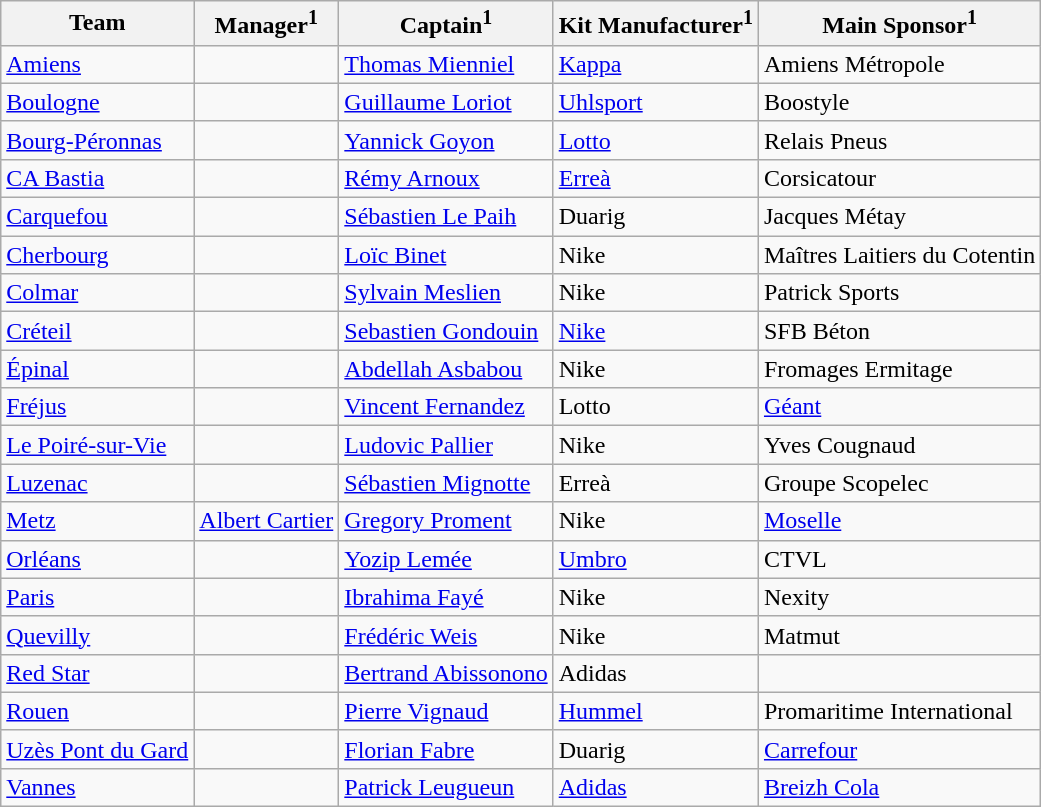<table class="wikitable sortable" style="text-align: left;">
<tr>
<th>Team</th>
<th>Manager<sup>1</sup></th>
<th>Captain<sup>1</sup></th>
<th>Kit Manufacturer<sup>1</sup></th>
<th>Main Sponsor<sup>1</sup></th>
</tr>
<tr>
<td><a href='#'>Amiens</a></td>
<td></td>
<td><a href='#'>Thomas Mienniel</a></td>
<td><a href='#'>Kappa</a></td>
<td>Amiens Métropole</td>
</tr>
<tr>
<td><a href='#'>Boulogne</a></td>
<td></td>
<td><a href='#'>Guillaume Loriot</a></td>
<td><a href='#'>Uhlsport</a></td>
<td>Boostyle</td>
</tr>
<tr>
<td><a href='#'>Bourg-Péronnas</a></td>
<td></td>
<td><a href='#'>Yannick Goyon</a></td>
<td><a href='#'>Lotto</a></td>
<td>Relais Pneus</td>
</tr>
<tr>
<td><a href='#'>CA Bastia</a></td>
<td></td>
<td><a href='#'>Rémy Arnoux</a></td>
<td><a href='#'>Erreà</a></td>
<td>Corsicatour</td>
</tr>
<tr>
<td><a href='#'>Carquefou</a></td>
<td></td>
<td><a href='#'>Sébastien Le Paih</a></td>
<td>Duarig</td>
<td>Jacques Métay</td>
</tr>
<tr>
<td><a href='#'>Cherbourg</a></td>
<td></td>
<td><a href='#'>Loïc Binet</a></td>
<td>Nike</td>
<td>Maîtres Laitiers du Cotentin</td>
</tr>
<tr>
<td><a href='#'>Colmar</a></td>
<td></td>
<td><a href='#'>Sylvain Meslien</a></td>
<td>Nike</td>
<td>Patrick Sports</td>
</tr>
<tr>
<td><a href='#'>Créteil</a></td>
<td></td>
<td><a href='#'>Sebastien Gondouin</a></td>
<td><a href='#'>Nike</a></td>
<td>SFB Béton</td>
</tr>
<tr>
<td><a href='#'>Épinal</a></td>
<td></td>
<td><a href='#'>Abdellah Asbabou</a></td>
<td>Nike</td>
<td>Fromages Ermitage</td>
</tr>
<tr>
<td><a href='#'>Fréjus</a></td>
<td></td>
<td><a href='#'>Vincent Fernandez</a></td>
<td>Lotto</td>
<td><a href='#'>Géant</a></td>
</tr>
<tr>
<td><a href='#'>Le Poiré-sur-Vie</a></td>
<td></td>
<td><a href='#'>Ludovic Pallier</a></td>
<td>Nike</td>
<td>Yves Cougnaud</td>
</tr>
<tr>
<td><a href='#'>Luzenac</a></td>
<td></td>
<td><a href='#'>Sébastien Mignotte</a></td>
<td>Erreà</td>
<td>Groupe Scopelec</td>
</tr>
<tr>
<td><a href='#'>Metz</a></td>
<td><a href='#'>Albert Cartier</a></td>
<td><a href='#'>Gregory Proment</a></td>
<td>Nike</td>
<td><a href='#'>Moselle</a></td>
</tr>
<tr>
<td><a href='#'>Orléans</a></td>
<td></td>
<td><a href='#'>Yozip Lemée</a></td>
<td><a href='#'>Umbro</a></td>
<td>CTVL</td>
</tr>
<tr>
<td><a href='#'>Paris</a></td>
<td></td>
<td><a href='#'>Ibrahima Fayé</a></td>
<td>Nike</td>
<td>Nexity</td>
</tr>
<tr>
<td><a href='#'>Quevilly</a></td>
<td></td>
<td><a href='#'>Frédéric Weis</a></td>
<td>Nike</td>
<td>Matmut</td>
</tr>
<tr>
<td><a href='#'>Red Star</a></td>
<td></td>
<td><a href='#'>Bertrand Abissonono</a></td>
<td>Adidas</td>
</tr>
<tr>
<td><a href='#'>Rouen</a></td>
<td></td>
<td><a href='#'>Pierre Vignaud</a></td>
<td><a href='#'>Hummel</a></td>
<td>Promaritime International</td>
</tr>
<tr>
<td><a href='#'>Uzès Pont du Gard</a></td>
<td></td>
<td><a href='#'>Florian Fabre</a></td>
<td>Duarig</td>
<td><a href='#'>Carrefour</a></td>
</tr>
<tr>
<td><a href='#'>Vannes</a></td>
<td></td>
<td><a href='#'>Patrick Leugueun</a></td>
<td><a href='#'>Adidas</a></td>
<td><a href='#'>Breizh Cola</a></td>
</tr>
</table>
